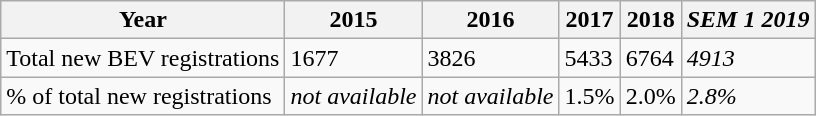<table class="wikitable">
<tr>
<th>Year</th>
<th>2015</th>
<th>2016</th>
<th>2017</th>
<th>2018</th>
<th><em>SEM 1 2019</em></th>
</tr>
<tr>
<td>Total new BEV registrations</td>
<td>1677</td>
<td>3826</td>
<td>5433</td>
<td>6764</td>
<td><em>4913</em></td>
</tr>
<tr>
<td>% of total new registrations</td>
<td><em>not available</em></td>
<td><em>not available</em></td>
<td>1.5%</td>
<td>2.0%</td>
<td><em>2.8%</em></td>
</tr>
</table>
